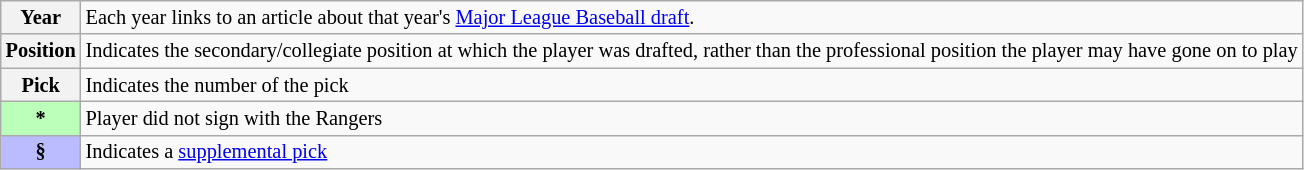<table class="wikitable plainrowheaders" style="font-size:85%">
<tr>
<th scope="row" style="text-align:center"><strong>Year</strong></th>
<td>Each year links to an article about that year's <a href='#'>Major League Baseball draft</a>.</td>
</tr>
<tr>
<th scope="row" style="text-align:center"><strong>Position</strong></th>
<td>Indicates the secondary/collegiate position at which the player was drafted, rather than the professional position the player may have gone on to play</td>
</tr>
<tr>
<th scope="row" style="text-align:center"><strong>Pick</strong></th>
<td>Indicates the number of the pick</td>
</tr>
<tr>
<th scope="row" style="text-align:center; background-color:#bbffbb">*</th>
<td>Player did not sign with the Rangers</td>
</tr>
<tr>
<th scope="row" style="text-align:center; background-color:#bbbbff">§</th>
<td>Indicates a <a href='#'>supplemental pick</a></td>
</tr>
</table>
